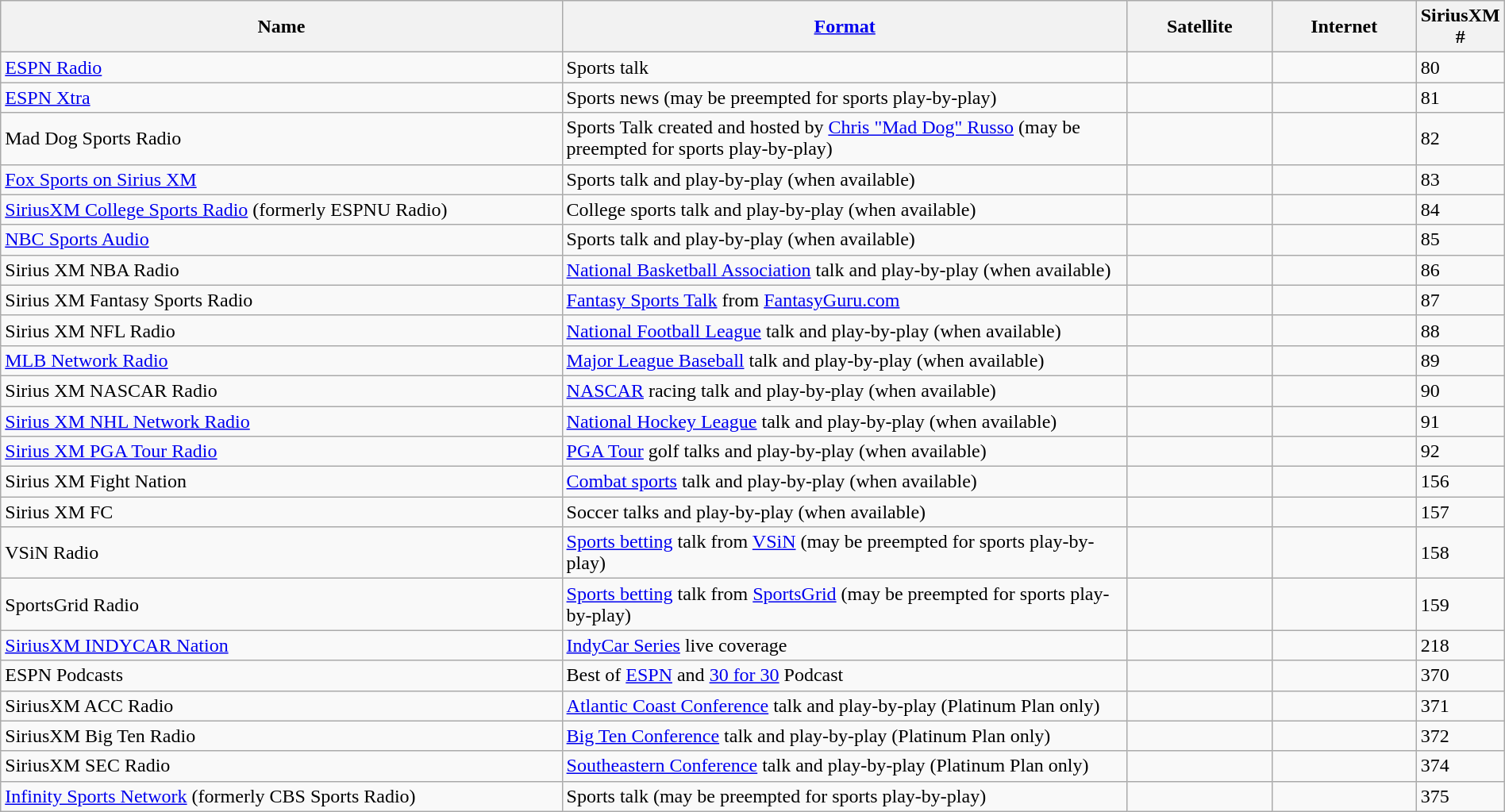<table class="wikitable sortable" style="width:100%;">
<tr>
<th width="40%">Name</th>
<th width="40%"><a href='#'>Format</a></th>
<th width="10%">Satellite</th>
<th width="10%">Internet</th>
<th width="10%">SiriusXM #</th>
</tr>
<tr>
<td><a href='#'>ESPN Radio</a></td>
<td>Sports talk</td>
<td></td>
<td></td>
<td>80</td>
</tr>
<tr>
<td><a href='#'>ESPN Xtra</a></td>
<td>Sports news (may be preempted for sports play-by-play)</td>
<td></td>
<td></td>
<td>81</td>
</tr>
<tr>
<td>Mad Dog Sports Radio</td>
<td>Sports Talk created and hosted by <a href='#'>Chris "Mad Dog" Russo</a> (may be preempted for sports play-by-play)</td>
<td></td>
<td></td>
<td>82</td>
</tr>
<tr>
<td><a href='#'>Fox Sports on Sirius XM</a></td>
<td>Sports talk and play-by-play (when available)</td>
<td></td>
<td></td>
<td>83</td>
</tr>
<tr>
<td><a href='#'>SiriusXM College Sports Radio</a> (formerly ESPNU Radio)</td>
<td>College sports talk and play-by-play (when available)</td>
<td></td>
<td></td>
<td>84</td>
</tr>
<tr>
<td><a href='#'>NBC Sports Audio</a></td>
<td>Sports talk and play-by-play (when available)</td>
<td></td>
<td></td>
<td>85</td>
</tr>
<tr>
<td>Sirius XM NBA Radio</td>
<td><a href='#'>National Basketball Association</a> talk and play-by-play (when available)</td>
<td></td>
<td></td>
<td>86</td>
</tr>
<tr>
<td>Sirius XM Fantasy Sports Radio</td>
<td><a href='#'>Fantasy Sports Talk</a> from <a href='#'>FantasyGuru.com</a></td>
<td></td>
<td></td>
<td>87</td>
</tr>
<tr>
<td>Sirius XM NFL Radio</td>
<td><a href='#'>National Football League</a> talk and play-by-play (when available)</td>
<td></td>
<td></td>
<td>88</td>
</tr>
<tr>
<td><a href='#'>MLB Network Radio</a></td>
<td><a href='#'>Major League Baseball</a> talk and play-by-play (when available)</td>
<td></td>
<td></td>
<td>89</td>
</tr>
<tr>
<td>Sirius XM NASCAR Radio</td>
<td><a href='#'>NASCAR</a> racing talk and play-by-play (when available)</td>
<td></td>
<td></td>
<td>90</td>
</tr>
<tr>
<td><a href='#'>Sirius XM NHL Network Radio</a></td>
<td><a href='#'>National Hockey League</a> talk and play-by-play (when available)</td>
<td></td>
<td></td>
<td>91</td>
</tr>
<tr>
<td><a href='#'>Sirius XM PGA Tour Radio</a></td>
<td><a href='#'>PGA Tour</a> golf talks and play-by-play (when available)</td>
<td></td>
<td></td>
<td>92</td>
</tr>
<tr>
<td>Sirius XM Fight Nation</td>
<td><a href='#'>Combat sports</a> talk and play-by-play (when available)</td>
<td></td>
<td></td>
<td>156</td>
</tr>
<tr>
<td>Sirius XM FC</td>
<td>Soccer talks and play-by-play (when available)</td>
<td></td>
<td></td>
<td>157</td>
</tr>
<tr>
<td>VSiN Radio</td>
<td><a href='#'>Sports betting</a> talk from <a href='#'>VSiN</a> (may be preempted for sports play-by-play)</td>
<td></td>
<td></td>
<td>158</td>
</tr>
<tr>
<td>SportsGrid Radio</td>
<td><a href='#'>Sports betting</a> talk from <a href='#'>SportsGrid</a> (may be preempted for sports play-by-play)</td>
<td></td>
<td></td>
<td>159</td>
</tr>
<tr>
<td><a href='#'>SiriusXM INDYCAR Nation</a></td>
<td><a href='#'>IndyCar Series</a> live coverage</td>
<td></td>
<td></td>
<td>218</td>
</tr>
<tr>
<td>ESPN Podcasts</td>
<td>Best of <a href='#'>ESPN</a> and <a href='#'>30 for 30</a> Podcast</td>
<td></td>
<td></td>
<td>370</td>
</tr>
<tr>
<td>SiriusXM ACC Radio</td>
<td><a href='#'>Atlantic Coast Conference</a> talk and play-by-play (Platinum Plan only)</td>
<td></td>
<td></td>
<td>371</td>
</tr>
<tr>
<td>SiriusXM Big Ten Radio</td>
<td><a href='#'>Big Ten Conference</a> talk and play-by-play (Platinum Plan only)</td>
<td></td>
<td></td>
<td>372</td>
</tr>
<tr>
<td>SiriusXM SEC Radio</td>
<td><a href='#'>Southeastern Conference</a> talk and play-by-play (Platinum Plan only)</td>
<td></td>
<td></td>
<td>374</td>
</tr>
<tr>
<td><a href='#'>Infinity Sports Network</a> (formerly CBS Sports Radio)</td>
<td>Sports talk (may be preempted for sports play-by-play)</td>
<td></td>
<td></td>
<td>375</td>
</tr>
</table>
